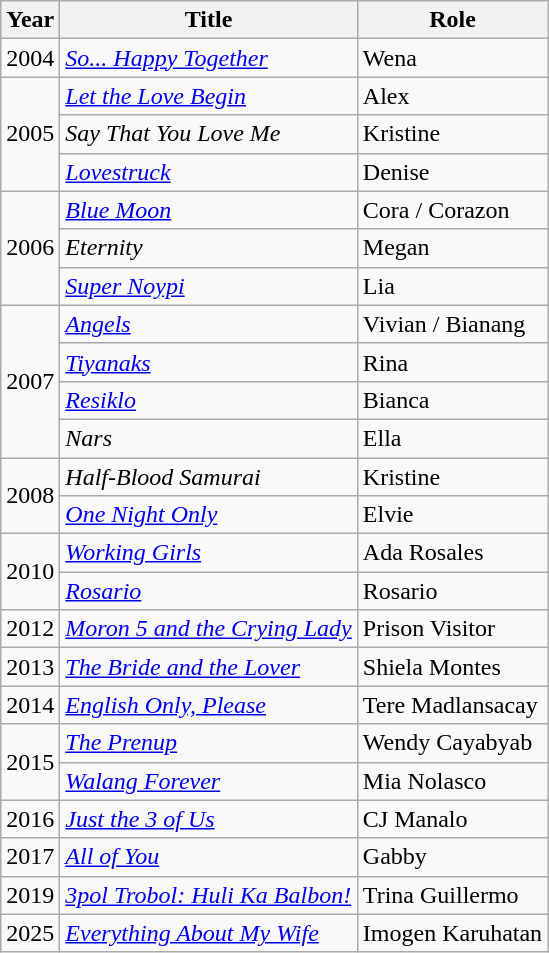<table class="wikitable sortable">
<tr>
<th>Year</th>
<th>Title</th>
<th>Role</th>
</tr>
<tr>
<td>2004</td>
<td><em><a href='#'>So... Happy Together</a></em></td>
<td>Wena</td>
</tr>
<tr>
<td rowspan="3">2005</td>
<td><em><a href='#'>Let the Love Begin</a></em></td>
<td>Alex</td>
</tr>
<tr>
<td><em>Say That You Love Me</em></td>
<td>Kristine</td>
</tr>
<tr>
<td><em><a href='#'>Lovestruck</a></em></td>
<td>Denise</td>
</tr>
<tr>
<td rowspan="3">2006</td>
<td><em><a href='#'>Blue Moon</a></em></td>
<td>Cora / Corazon</td>
</tr>
<tr>
<td><em>Eternity</em></td>
<td>Megan</td>
</tr>
<tr>
<td><em><a href='#'>Super Noypi</a></em></td>
<td>Lia</td>
</tr>
<tr>
<td rowspan="4">2007</td>
<td><em><a href='#'>Angels</a></em></td>
<td>Vivian / Bianang</td>
</tr>
<tr>
<td><em><a href='#'>Tiyanaks</a></em></td>
<td>Rina</td>
</tr>
<tr>
<td><em><a href='#'>Resiklo</a></em></td>
<td>Bianca</td>
</tr>
<tr>
<td><em>Nars</em></td>
<td>Ella</td>
</tr>
<tr>
<td rowspan="2">2008</td>
<td><em>Half-Blood Samurai</em></td>
<td>Kristine</td>
</tr>
<tr>
<td><em><a href='#'>One Night Only</a></em></td>
<td>Elvie</td>
</tr>
<tr>
<td rowspan="2">2010</td>
<td><em><a href='#'>Working Girls</a></em></td>
<td>Ada Rosales</td>
</tr>
<tr>
<td><em><a href='#'>Rosario</a></em></td>
<td>Rosario</td>
</tr>
<tr>
<td>2012</td>
<td><em><a href='#'>Moron 5 and the Crying Lady</a></em></td>
<td>Prison Visitor</td>
</tr>
<tr>
<td>2013</td>
<td><em><a href='#'>The Bride and the Lover</a></em></td>
<td>Shiela Montes</td>
</tr>
<tr>
<td>2014</td>
<td><em><a href='#'>English Only, Please</a></em></td>
<td>Tere Madlansacay</td>
</tr>
<tr>
<td rowspan="2">2015</td>
<td><em><a href='#'>The Prenup</a></em></td>
<td>Wendy Cayabyab</td>
</tr>
<tr>
<td><em><a href='#'>Walang Forever</a></em></td>
<td>Mia Nolasco</td>
</tr>
<tr>
<td>2016</td>
<td><em><a href='#'>Just the 3 of Us</a></em></td>
<td>CJ Manalo</td>
</tr>
<tr>
<td>2017</td>
<td><em><a href='#'>All of You</a></em></td>
<td>Gabby</td>
</tr>
<tr>
<td>2019</td>
<td><em><a href='#'>3pol Trobol: Huli Ka Balbon!</a></em></td>
<td>Trina Guillermo</td>
</tr>
<tr>
<td>2025</td>
<td><em><a href='#'>Everything About My Wife</a></em></td>
<td>Imogen Karuhatan</td>
</tr>
</table>
